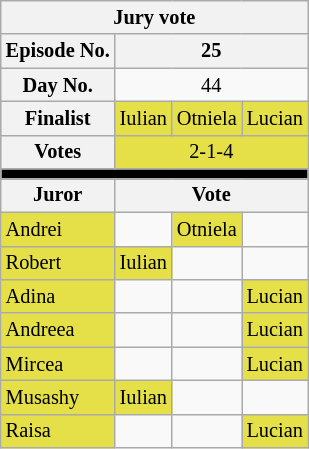<table class="wikitable" style="text-align:center;font-size:85%;white-space:nowrap">
<tr>
<th colspan="4">Jury vote</th>
</tr>
<tr>
<th>Episode No.</th>
<th colspan="3">25</th>
</tr>
<tr>
<th>Day No.</th>
<td colspan="3">44</td>
</tr>
<tr bgcolor="#E5E047">
<th>Finalist</th>
<td>Iulian</td>
<td>Otniela</td>
<td>Lucian</td>
</tr>
<tr bgcolor="#E5E047">
<th>Votes</th>
<td colspan="3">2-1-4</td>
</tr>
<tr bgcolor="black">
<td colspan="4"></td>
</tr>
<tr>
<th>Juror</th>
<th colspan="3">Vote</th>
</tr>
<tr>
<td bgcolor="#E5E047" align="left">Andrei</td>
<td></td>
<td bgcolor="#E5E047">Otniela</td>
<td></td>
</tr>
<tr>
<td bgcolor="#E5E047" align="left">Robert</td>
<td bgcolor="#E5E047">Iulian</td>
<td></td>
<td></td>
</tr>
<tr>
<td bgcolor="#E5E047" align="left">Adina</td>
<td></td>
<td></td>
<td bgcolor="#E5E047">Lucian</td>
</tr>
<tr>
<td bgcolor="#E5E047" align="left">Andreea</td>
<td></td>
<td></td>
<td bgcolor="#E5E047">Lucian</td>
</tr>
<tr>
<td bgcolor="#E5E047" align="left">Mircea</td>
<td></td>
<td></td>
<td bgcolor="#E5E047">Lucian</td>
</tr>
<tr>
<td bgcolor="#E5E047" align="left">Musashy</td>
<td bgcolor="#E5E047">Iulian</td>
<td></td>
<td></td>
</tr>
<tr>
<td bgcolor="#E5E047" align="left">Raisa</td>
<td></td>
<td></td>
<td bgcolor="#E5E047">Lucian</td>
</tr>
</table>
